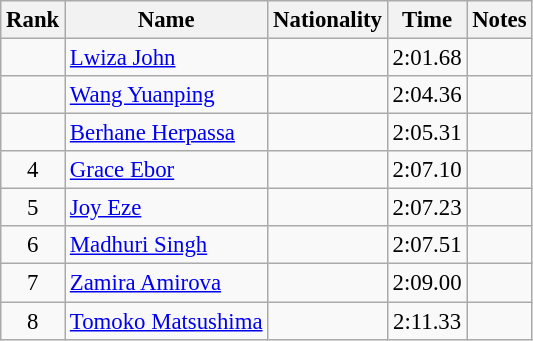<table class="wikitable sortable" style="text-align:center;font-size:95%">
<tr>
<th>Rank</th>
<th>Name</th>
<th>Nationality</th>
<th>Time</th>
<th>Notes</th>
</tr>
<tr>
<td></td>
<td align=left><a href='#'>Lwiza John</a></td>
<td align=left></td>
<td>2:01.68</td>
<td></td>
</tr>
<tr>
<td></td>
<td align=left><a href='#'>Wang Yuanping</a></td>
<td align=left></td>
<td>2:04.36</td>
<td></td>
</tr>
<tr>
<td></td>
<td align=left><a href='#'>Berhane Herpassa</a></td>
<td align=left></td>
<td>2:05.31</td>
<td></td>
</tr>
<tr>
<td>4</td>
<td align=left><a href='#'>Grace Ebor</a></td>
<td align=left></td>
<td>2:07.10</td>
<td></td>
</tr>
<tr>
<td>5</td>
<td align=left><a href='#'>Joy Eze</a></td>
<td align=left></td>
<td>2:07.23</td>
<td></td>
</tr>
<tr>
<td>6</td>
<td align=left><a href='#'>Madhuri Singh</a></td>
<td align=left></td>
<td>2:07.51</td>
<td></td>
</tr>
<tr>
<td>7</td>
<td align=left><a href='#'>Zamira Amirova</a></td>
<td align=left></td>
<td>2:09.00</td>
<td></td>
</tr>
<tr>
<td>8</td>
<td align=left><a href='#'>Tomoko Matsushima</a></td>
<td align=left></td>
<td>2:11.33</td>
<td></td>
</tr>
</table>
